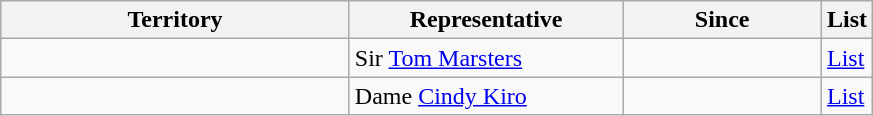<table class="wikitable sortable">
<tr>
<th width=225px>Territory</th>
<th width=175px>Representative</th>
<th width=125px>Since</th>
<th>List</th>
</tr>
<tr>
<td></td>
<td data-sort-value="Marsters, Tom">Sir <a href='#'>Tom Marsters</a></td>
<td></td>
<td><a href='#'>List</a></td>
</tr>
<tr>
<td></td>
<td data-sort-value="Kiro, Cindy">Dame <a href='#'>Cindy Kiro</a></td>
<td></td>
<td><a href='#'>List</a></td>
</tr>
</table>
